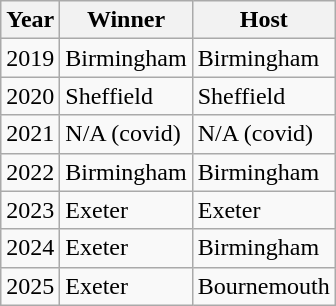<table class="wikitable sortable">
<tr>
<th>Year</th>
<th>Winner</th>
<th>Host</th>
</tr>
<tr>
<td>2019</td>
<td>Birmingham</td>
<td>Birmingham</td>
</tr>
<tr>
<td>2020</td>
<td>Sheffield</td>
<td>Sheffield</td>
</tr>
<tr>
<td>2021</td>
<td>N/A (covid)</td>
<td>N/A (covid)</td>
</tr>
<tr>
<td>2022</td>
<td>Birmingham</td>
<td>Birmingham</td>
</tr>
<tr>
<td>2023</td>
<td>Exeter</td>
<td>Exeter</td>
</tr>
<tr>
<td>2024</td>
<td>Exeter</td>
<td>Birmingham</td>
</tr>
<tr>
<td>2025</td>
<td>Exeter</td>
<td>Bournemouth</td>
</tr>
</table>
